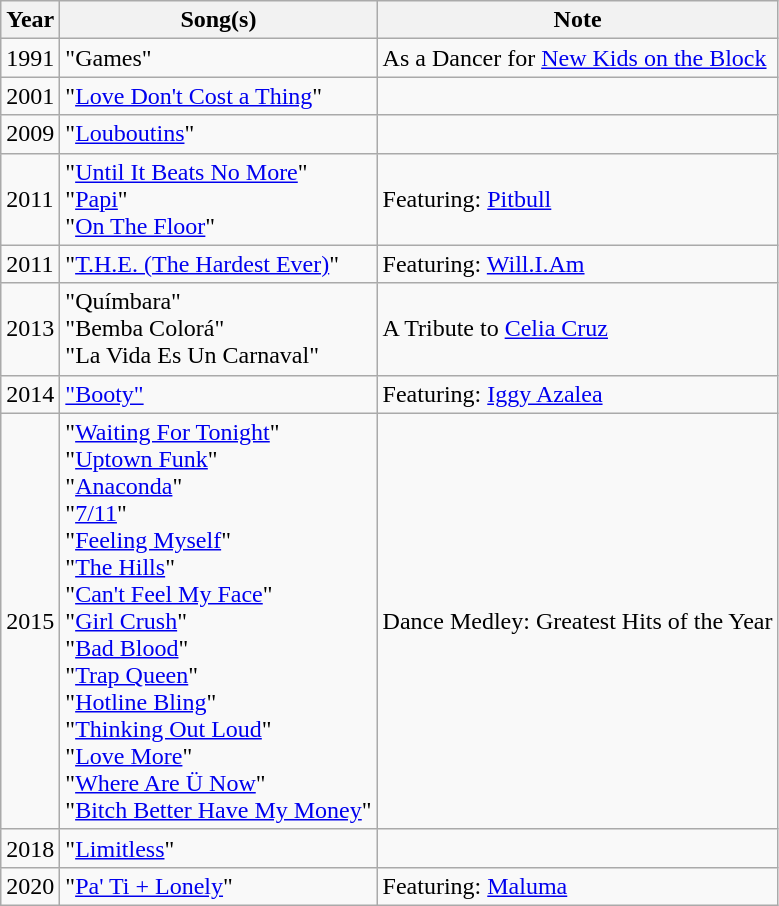<table class="wikitable">
<tr>
<th>Year</th>
<th>Song(s)</th>
<th>Note</th>
</tr>
<tr>
<td>1991</td>
<td>"Games"</td>
<td>As a Dancer for <a href='#'>New Kids on the Block</a></td>
</tr>
<tr>
<td>2001</td>
<td>"<a href='#'>Love Don't Cost a Thing</a>"</td>
<td></td>
</tr>
<tr>
<td>2009</td>
<td>"<a href='#'>Louboutins</a>"</td>
<td></td>
</tr>
<tr>
<td>2011</td>
<td>"<a href='#'>Until It Beats No More</a>"<br>"<a href='#'>Papi</a>"<br>"<a href='#'>On The Floor</a>"</td>
<td>Featuring: <a href='#'>Pitbull</a></td>
</tr>
<tr>
<td>2011</td>
<td>"<a href='#'>T.H.E. (The Hardest Ever)</a>"</td>
<td>Featuring: <a href='#'>Will.I.Am</a></td>
</tr>
<tr>
<td>2013</td>
<td>"Químbara"<br>"Bemba Colorá"<br>"La Vida Es Un Carnaval"</td>
<td>A Tribute to <a href='#'>Celia Cruz</a></td>
</tr>
<tr>
<td>2014</td>
<td><a href='#'>"Booty"</a></td>
<td>Featuring: <a href='#'>Iggy Azalea</a></td>
</tr>
<tr>
<td>2015</td>
<td>"<a href='#'>Waiting For Tonight</a>"<br>"<a href='#'>Uptown Funk</a>"<br>"<a href='#'>Anaconda</a>"<br>"<a href='#'>7/11</a>"<br>"<a href='#'>Feeling Myself</a>"<br>"<a href='#'>The Hills</a>"<br>"<a href='#'>Can't Feel My Face</a>"<br>"<a href='#'>Girl Crush</a>"<br>"<a href='#'>Bad Blood</a>"<br>"<a href='#'>Trap Queen</a>"<br>"<a href='#'>Hotline Bling</a>"<br>"<a href='#'>Thinking Out Loud</a>"<br>"<a href='#'>Love More</a>"<br>"<a href='#'>Where Are Ü Now</a>"<br>"<a href='#'>Bitch Better Have My Money</a>"</td>
<td>Dance Medley: Greatest Hits of the Year</td>
</tr>
<tr>
<td>2018</td>
<td>"<a href='#'>Limitless</a>"</td>
<td></td>
</tr>
<tr>
<td>2020</td>
<td>"<a href='#'>Pa' Ti + Lonely</a>"</td>
<td>Featuring: <a href='#'>Maluma</a></td>
</tr>
</table>
